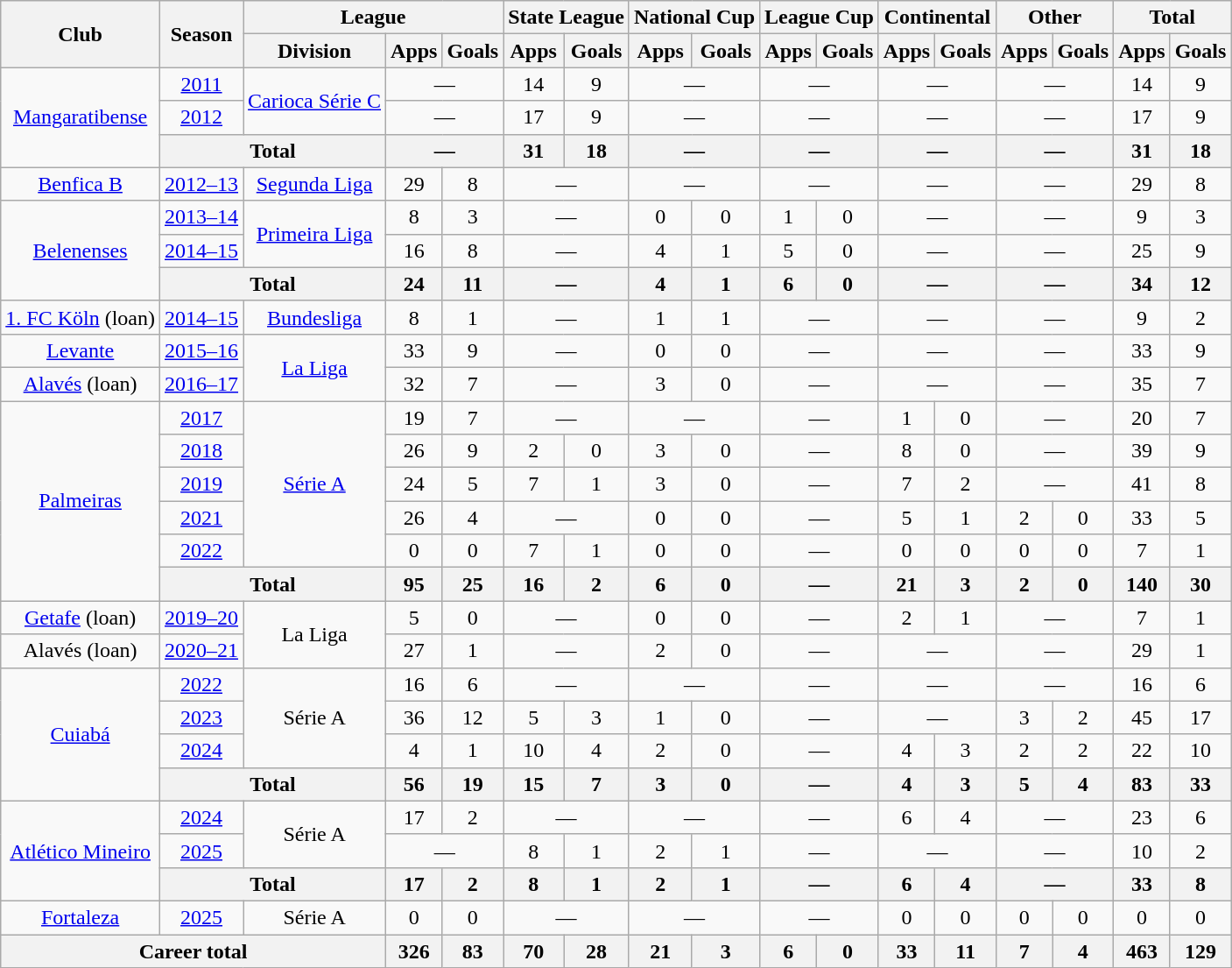<table class="wikitable" style="text-align: center;">
<tr>
<th rowspan="2">Club</th>
<th rowspan="2">Season</th>
<th colspan="3">League</th>
<th colspan="2">State League</th>
<th colspan="2">National Cup</th>
<th colspan="2">League Cup</th>
<th colspan="2">Continental</th>
<th colspan="2">Other</th>
<th colspan="2">Total</th>
</tr>
<tr>
<th>Division</th>
<th>Apps</th>
<th>Goals</th>
<th>Apps</th>
<th>Goals</th>
<th>Apps</th>
<th>Goals</th>
<th>Apps</th>
<th>Goals</th>
<th>Apps</th>
<th>Goals</th>
<th>Apps</th>
<th>Goals</th>
<th>Apps</th>
<th>Goals</th>
</tr>
<tr>
<td rowspan="3"><a href='#'>Mangaratibense</a></td>
<td><a href='#'>2011</a></td>
<td rowspan="2"><a href='#'>Carioca Série C</a></td>
<td colspan="2">—</td>
<td>14</td>
<td>9</td>
<td colspan="2">—</td>
<td colspan="2">—</td>
<td colspan="2">—</td>
<td colspan="2">—</td>
<td>14</td>
<td>9</td>
</tr>
<tr>
<td><a href='#'>2012</a></td>
<td colspan="2">—</td>
<td>17</td>
<td>9</td>
<td colspan="2">—</td>
<td colspan="2">—</td>
<td colspan="2">—</td>
<td colspan="2">—</td>
<td>17</td>
<td>9</td>
</tr>
<tr>
<th colspan="2">Total</th>
<th colspan="2">—</th>
<th>31</th>
<th>18</th>
<th colspan="2">—</th>
<th colspan="2">—</th>
<th colspan="2">—</th>
<th colspan="2">—</th>
<th>31</th>
<th>18</th>
</tr>
<tr>
<td><a href='#'>Benfica B</a></td>
<td><a href='#'>2012–13</a></td>
<td><a href='#'>Segunda Liga</a></td>
<td>29</td>
<td>8</td>
<td colspan="2">—</td>
<td colspan="2">—</td>
<td colspan="2">—</td>
<td colspan="2">—</td>
<td colspan="2">—</td>
<td>29</td>
<td>8</td>
</tr>
<tr>
<td rowspan="3"><a href='#'>Belenenses</a></td>
<td><a href='#'>2013–14</a></td>
<td rowspan="2"><a href='#'>Primeira Liga</a></td>
<td>8</td>
<td>3</td>
<td colspan="2">—</td>
<td>0</td>
<td>0</td>
<td>1</td>
<td>0</td>
<td colspan="2">—</td>
<td colspan="2">—</td>
<td>9</td>
<td>3</td>
</tr>
<tr>
<td><a href='#'>2014–15</a></td>
<td>16</td>
<td>8</td>
<td colspan="2">—</td>
<td>4</td>
<td>1</td>
<td>5</td>
<td>0</td>
<td colspan="2">—</td>
<td colspan="2">—</td>
<td>25</td>
<td>9</td>
</tr>
<tr>
<th colspan="2">Total</th>
<th>24</th>
<th>11</th>
<th colspan="2">—</th>
<th>4</th>
<th>1</th>
<th>6</th>
<th>0</th>
<th colspan="2">—</th>
<th colspan="2">—</th>
<th>34</th>
<th>12</th>
</tr>
<tr>
<td><a href='#'>1. FC Köln</a> (loan)</td>
<td><a href='#'>2014–15</a></td>
<td><a href='#'>Bundesliga</a></td>
<td>8</td>
<td>1</td>
<td colspan="2">—</td>
<td>1</td>
<td>1</td>
<td colspan="2">—</td>
<td colspan="2">—</td>
<td colspan="2">—</td>
<td>9</td>
<td>2</td>
</tr>
<tr>
<td><a href='#'>Levante</a></td>
<td><a href='#'>2015–16</a></td>
<td rowspan="2"><a href='#'>La Liga</a></td>
<td>33</td>
<td>9</td>
<td colspan="2">—</td>
<td>0</td>
<td>0</td>
<td colspan="2">—</td>
<td colspan="2">—</td>
<td colspan="2">—</td>
<td>33</td>
<td>9</td>
</tr>
<tr>
<td><a href='#'>Alavés</a> (loan)</td>
<td><a href='#'>2016–17</a></td>
<td>32</td>
<td>7</td>
<td colspan="2">—</td>
<td>3</td>
<td>0</td>
<td colspan="2">—</td>
<td colspan="2">—</td>
<td colspan="2">—</td>
<td>35</td>
<td>7</td>
</tr>
<tr>
<td rowspan="6"><a href='#'>Palmeiras</a></td>
<td><a href='#'>2017</a></td>
<td rowspan="5"><a href='#'>Série A</a></td>
<td>19</td>
<td>7</td>
<td colspan="2">—</td>
<td colspan="2">—</td>
<td colspan="2">—</td>
<td>1</td>
<td>0</td>
<td colspan="2">—</td>
<td>20</td>
<td>7</td>
</tr>
<tr>
<td><a href='#'>2018</a></td>
<td>26</td>
<td>9</td>
<td>2</td>
<td>0</td>
<td>3</td>
<td>0</td>
<td colspan="2">—</td>
<td>8</td>
<td>0</td>
<td colspan="2">—</td>
<td>39</td>
<td>9</td>
</tr>
<tr>
<td><a href='#'>2019</a></td>
<td>24</td>
<td>5</td>
<td>7</td>
<td>1</td>
<td>3</td>
<td>0</td>
<td colspan="2">—</td>
<td>7</td>
<td>2</td>
<td colspan="2">—</td>
<td>41</td>
<td>8</td>
</tr>
<tr>
<td><a href='#'>2021</a></td>
<td>26</td>
<td>4</td>
<td colspan="2">—</td>
<td>0</td>
<td>0</td>
<td colspan="2">—</td>
<td>5</td>
<td>1</td>
<td>2</td>
<td>0</td>
<td>33</td>
<td>5</td>
</tr>
<tr>
<td><a href='#'>2022</a></td>
<td>0</td>
<td>0</td>
<td>7</td>
<td>1</td>
<td>0</td>
<td>0</td>
<td colspan="2">—</td>
<td>0</td>
<td>0</td>
<td>0</td>
<td>0</td>
<td>7</td>
<td>1</td>
</tr>
<tr>
<th colspan="2">Total</th>
<th>95</th>
<th>25</th>
<th>16</th>
<th>2</th>
<th>6</th>
<th>0</th>
<th colspan="2">—</th>
<th>21</th>
<th>3</th>
<th>2</th>
<th>0</th>
<th>140</th>
<th>30</th>
</tr>
<tr>
<td><a href='#'>Getafe</a> (loan)</td>
<td><a href='#'>2019–20</a></td>
<td rowspan="2">La Liga</td>
<td>5</td>
<td>0</td>
<td colspan="2">—</td>
<td>0</td>
<td>0</td>
<td colspan="2">—</td>
<td>2</td>
<td>1</td>
<td colspan="2">—</td>
<td>7</td>
<td>1</td>
</tr>
<tr>
<td>Alavés (loan)</td>
<td><a href='#'>2020–21</a></td>
<td>27</td>
<td>1</td>
<td colspan="2">—</td>
<td>2</td>
<td>0</td>
<td colspan="2">—</td>
<td colspan="2">—</td>
<td colspan="2">—</td>
<td>29</td>
<td>1</td>
</tr>
<tr>
<td rowspan="4"><a href='#'>Cuiabá</a></td>
<td><a href='#'>2022</a></td>
<td rowspan="3">Série A</td>
<td>16</td>
<td>6</td>
<td colspan="2">—</td>
<td colspan="2">—</td>
<td colspan="2">—</td>
<td colspan="2">—</td>
<td colspan="2">—</td>
<td>16</td>
<td>6</td>
</tr>
<tr>
<td><a href='#'>2023</a></td>
<td>36</td>
<td>12</td>
<td>5</td>
<td>3</td>
<td>1</td>
<td>0</td>
<td colspan="2">—</td>
<td colspan="2">—</td>
<td>3</td>
<td>2</td>
<td>45</td>
<td>17</td>
</tr>
<tr>
<td><a href='#'>2024</a></td>
<td>4</td>
<td>1</td>
<td>10</td>
<td>4</td>
<td>2</td>
<td>0</td>
<td colspan="2">—</td>
<td>4</td>
<td>3</td>
<td>2</td>
<td>2</td>
<td>22</td>
<td>10</td>
</tr>
<tr>
<th colspan="2">Total</th>
<th>56</th>
<th>19</th>
<th>15</th>
<th>7</th>
<th>3</th>
<th>0</th>
<th colspan="2">—</th>
<th>4</th>
<th>3</th>
<th>5</th>
<th>4</th>
<th>83</th>
<th>33</th>
</tr>
<tr>
<td rowspan="3"><a href='#'>Atlético Mineiro</a></td>
<td><a href='#'>2024</a></td>
<td rowspan="2">Série A</td>
<td>17</td>
<td>2</td>
<td colspan="2">—</td>
<td colspan="2">—</td>
<td colspan="2">—</td>
<td>6</td>
<td>4</td>
<td colspan="2">—</td>
<td>23</td>
<td>6</td>
</tr>
<tr>
<td><a href='#'>2025</a></td>
<td colspan="2">—</td>
<td>8</td>
<td>1</td>
<td>2</td>
<td>1</td>
<td colspan="2">—</td>
<td colspan="2">—</td>
<td colspan="2">—</td>
<td>10</td>
<td>2</td>
</tr>
<tr>
<th colspan="2">Total</th>
<th>17</th>
<th>2</th>
<th>8</th>
<th>1</th>
<th>2</th>
<th>1</th>
<th colspan="2">—</th>
<th>6</th>
<th>4</th>
<th colspan="2">—</th>
<th>33</th>
<th>8</th>
</tr>
<tr>
<td rowspan="1"><a href='#'>Fortaleza</a></td>
<td><a href='#'>2025</a></td>
<td rowspan="1">Série A</td>
<td>0</td>
<td>0</td>
<td colspan="2">—</td>
<td colspan="2">—</td>
<td colspan="2">—</td>
<td>0</td>
<td>0</td>
<td>0</td>
<td>0</td>
<td>0</td>
<td>0</td>
</tr>
<tr>
<th colspan="3">Career total</th>
<th>326</th>
<th>83</th>
<th>70</th>
<th>28</th>
<th>21</th>
<th>3</th>
<th>6</th>
<th>0</th>
<th>33</th>
<th>11</th>
<th>7</th>
<th>4</th>
<th>463</th>
<th>129</th>
</tr>
</table>
